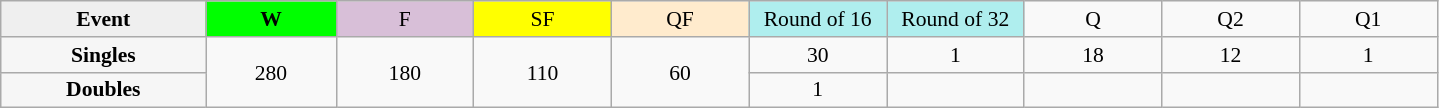<table class=wikitable style=font-size:90%;text-align:center>
<tr>
<td style="width:130px; background:#efefef;"><strong>Event</strong></td>
<td style="width:80px; background:lime;"><strong>W</strong></td>
<td style="width:85px; background:thistle;">F</td>
<td style="width:85px; background:#ff0;">SF</td>
<td style="width:85px; background:#ffebcd;">QF</td>
<td style="width:85px; background:#afeeee;">Round of 16</td>
<td style="width:85px; background:#afeeee;">Round of 32</td>
<td width=85>Q</td>
<td width=85>Q2</td>
<td width=85>Q1</td>
</tr>
<tr>
<th style="background:#f6f6f6;">Singles</th>
<td rowspan=2>280</td>
<td rowspan=2>180</td>
<td rowspan=2>110</td>
<td rowspan=2>60</td>
<td>30</td>
<td>1</td>
<td>18</td>
<td>12</td>
<td>1</td>
</tr>
<tr>
<th style="background:#f6f6f6;">Doubles</th>
<td>1</td>
<td></td>
<td></td>
<td></td>
<td></td>
</tr>
</table>
